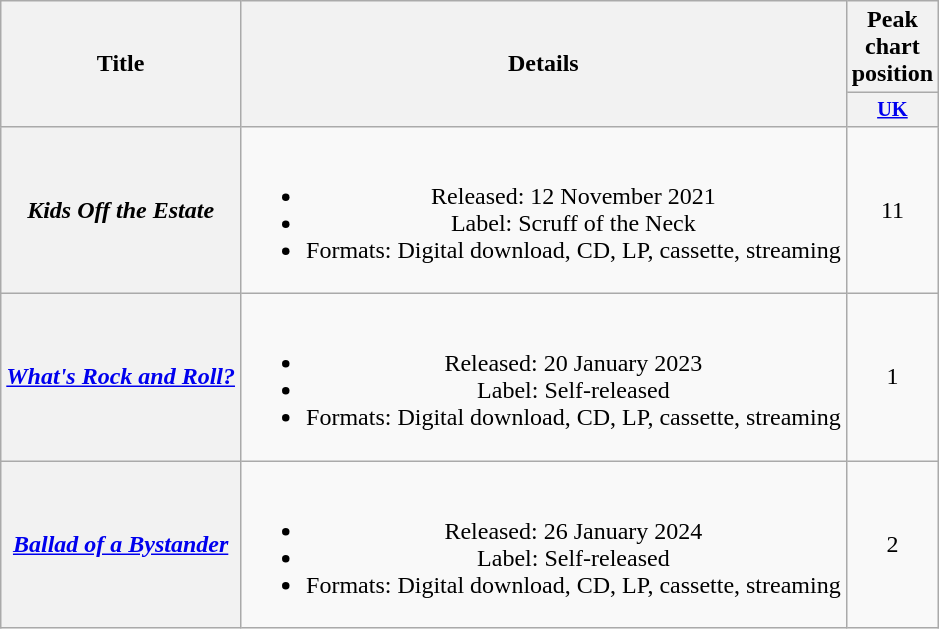<table class="wikitable plainrowheaders" style="text-align:center;">
<tr>
<th scope="col" rowspan="2">Title</th>
<th scope="col" rowspan="2">Details</th>
<th scope="col">Peak chart position</th>
</tr>
<tr>
<th scope="col" style="width:3em;font-size:85%;"><a href='#'>UK</a><br></th>
</tr>
<tr>
<th scope="row"><em>Kids Off the Estate</em></th>
<td><br><ul><li>Released: 12 November 2021</li><li>Label: Scruff of the Neck</li><li>Formats: Digital download, CD, LP, cassette, streaming</li></ul></td>
<td>11</td>
</tr>
<tr>
<th scope="row"><em><a href='#'>What's Rock and Roll?</a></em></th>
<td><br><ul><li>Released: 20 January 2023</li><li>Label: Self-released</li><li>Formats: Digital download, CD, LP, cassette, streaming</li></ul></td>
<td>1</td>
</tr>
<tr>
<th scope="row"><em><a href='#'>Ballad of a Bystander</a></em></th>
<td><br><ul><li>Released: 26 January 2024</li><li>Label: Self-released</li><li>Formats: Digital download, CD, LP, cassette, streaming</li></ul></td>
<td>2</td>
</tr>
</table>
